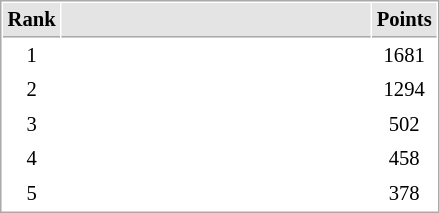<table cellspacing="1" cellpadding="3" style="border:1px solid #AAAAAA;font-size:86%">
<tr bgcolor="#E4E4E4">
<th style="border-bottom:1px solid #AAAAAA" width=10>Rank</th>
<th style="border-bottom:1px solid #AAAAAA" width=200></th>
<th style="border-bottom:1px solid #AAAAAA" width=20>Points</th>
</tr>
<tr>
<td align="center">1</td>
<td></td>
<td align=center>1681</td>
</tr>
<tr>
<td align="center">2</td>
<td></td>
<td align=center>1294</td>
</tr>
<tr>
<td align="center">3</td>
<td></td>
<td align=center>502</td>
</tr>
<tr>
<td align="center">4</td>
<td></td>
<td align=center>458</td>
</tr>
<tr>
<td align="center">5</td>
<td></td>
<td align=center>378</td>
</tr>
</table>
